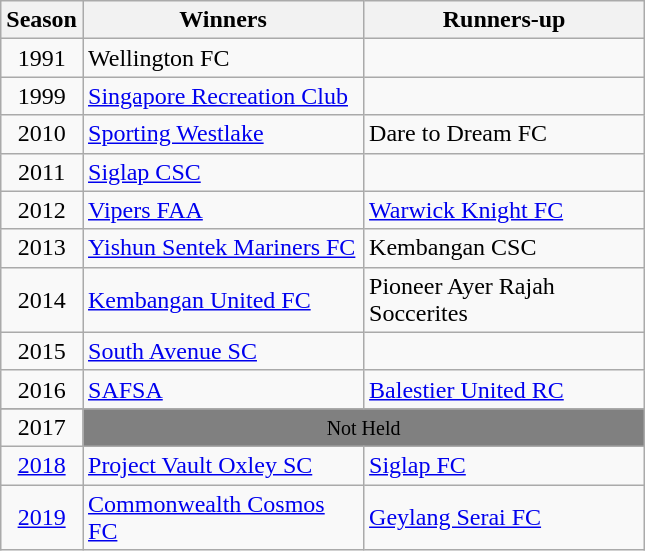<table class="wikitable" style="text-align:center">
<tr>
<th width="25">Season</th>
<th width="180">Winners</th>
<th width="180">Runners-up</th>
</tr>
<tr>
<td>1991</td>
<td align="left">Wellington FC</td>
<td align="left"></td>
</tr>
<tr>
<td>1999</td>
<td align="left"><a href='#'>Singapore Recreation Club</a></td>
<td align="left"></td>
</tr>
<tr>
<td>2010</td>
<td align="left"><a href='#'>Sporting Westlake</a></td>
<td align="left">Dare to Dream FC</td>
</tr>
<tr>
<td>2011</td>
<td align="left"><a href='#'>Siglap CSC</a></td>
<td align="left"></td>
</tr>
<tr>
<td>2012</td>
<td align="left"><a href='#'>Vipers FAA</a></td>
<td align="left"><a href='#'>Warwick Knight FC</a></td>
</tr>
<tr>
<td>2013</td>
<td align="left"><a href='#'>Yishun Sentek Mariners FC</a></td>
<td align="left">Kembangan CSC</td>
</tr>
<tr>
<td>2014</td>
<td align="left"><a href='#'>Kembangan United FC</a></td>
<td align="left">Pioneer Ayer Rajah Soccerites</td>
</tr>
<tr>
<td>2015</td>
<td align="left"><a href='#'>South Avenue SC</a></td>
<td align="left"></td>
</tr>
<tr>
<td>2016</td>
<td align="left"><a href='#'>SAFSA</a></td>
<td align="left"><a href='#'>Balestier United RC</a></td>
</tr>
<tr>
</tr>
<tr>
<td align="center">2017</td>
<td colspan="3;" align="center" bgcolor="grey"><small>Not Held</small></td>
</tr>
<tr>
<td><a href='#'>2018</a></td>
<td align="left"><a href='#'>Project Vault Oxley SC</a></td>
<td align="left"><a href='#'>Siglap FC</a></td>
</tr>
<tr>
<td><a href='#'>2019</a></td>
<td align="left"><a href='#'>Commonwealth Cosmos FC</a></td>
<td align="left"><a href='#'>Geylang Serai FC</a></td>
</tr>
</table>
